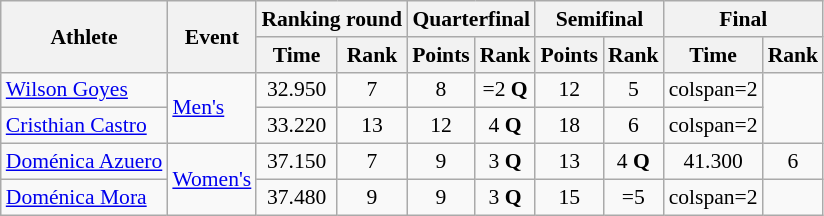<table class="wikitable" border="1" style="font-size:90%">
<tr>
<th rowspan=2>Athlete</th>
<th rowspan=2>Event</th>
<th colspan=2>Ranking round</th>
<th colspan=2>Quarterfinal</th>
<th colspan=2>Semifinal</th>
<th colspan=2>Final</th>
</tr>
<tr>
<th>Time</th>
<th>Rank</th>
<th>Points</th>
<th>Rank</th>
<th>Points</th>
<th>Rank</th>
<th>Time</th>
<th>Rank</th>
</tr>
<tr align=center>
<td align=left><a href='#'>Wilson Goyes</a></td>
<td align=left rowspan=2><a href='#'>Men's</a></td>
<td>32.950</td>
<td>7</td>
<td>8</td>
<td>=2 <strong>Q</strong></td>
<td>12</td>
<td>5</td>
<td>colspan=2 </td>
</tr>
<tr align=center>
<td align=left><a href='#'>Cristhian Castro</a></td>
<td>33.220</td>
<td>13</td>
<td>12</td>
<td>4 <strong>Q</strong></td>
<td>18</td>
<td>6</td>
<td>colspan=2 </td>
</tr>
<tr align=center>
<td align=left><a href='#'>Doménica Azuero</a></td>
<td align=left rowspan=2><a href='#'>Women's</a></td>
<td>37.150</td>
<td>7</td>
<td>9</td>
<td>3 <strong>Q</strong></td>
<td>13</td>
<td>4 <strong>Q</strong></td>
<td>41.300</td>
<td>6</td>
</tr>
<tr align=center>
<td align=left><a href='#'>Doménica Mora</a></td>
<td>37.480</td>
<td>9</td>
<td>9</td>
<td>3 <strong>Q</strong></td>
<td>15</td>
<td>=5</td>
<td>colspan=2 </td>
</tr>
</table>
